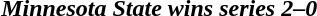<table class="noborder" style="text-align: center; border: none; width: 100%">
<tr>
<th width="97%"><em>Minnesota State wins series 2–0</em></th>
<th width="3%"></th>
</tr>
</table>
